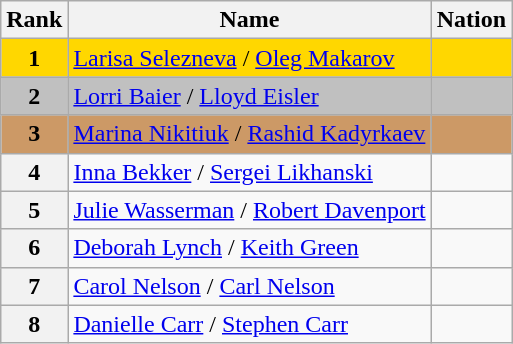<table class="wikitable sortable">
<tr>
<th>Rank</th>
<th>Name</th>
<th>Nation</th>
</tr>
<tr bgcolor=gold>
<td align=center><strong>1</strong></td>
<td><a href='#'>Larisa Selezneva</a> / <a href='#'>Oleg Makarov</a></td>
<td></td>
</tr>
<tr bgcolor=silver>
<td align=center><strong>2</strong></td>
<td><a href='#'>Lorri Baier</a> / <a href='#'>Lloyd Eisler</a></td>
<td></td>
</tr>
<tr bgcolor=cc9966>
<td align=center><strong>3</strong></td>
<td><a href='#'>Marina Nikitiuk</a> / <a href='#'>Rashid Kadyrkaev</a></td>
<td></td>
</tr>
<tr>
<th>4</th>
<td><a href='#'>Inna Bekker</a> / <a href='#'>Sergei Likhanski</a></td>
<td></td>
</tr>
<tr>
<th>5</th>
<td><a href='#'>Julie Wasserman</a> / <a href='#'>Robert Davenport</a></td>
<td></td>
</tr>
<tr>
<th>6</th>
<td><a href='#'>Deborah Lynch</a> / <a href='#'>Keith Green</a></td>
<td></td>
</tr>
<tr>
<th>7</th>
<td><a href='#'>Carol Nelson</a> / <a href='#'>Carl Nelson</a></td>
<td></td>
</tr>
<tr>
<th>8</th>
<td><a href='#'>Danielle Carr</a> / <a href='#'>Stephen Carr</a></td>
<td></td>
</tr>
</table>
